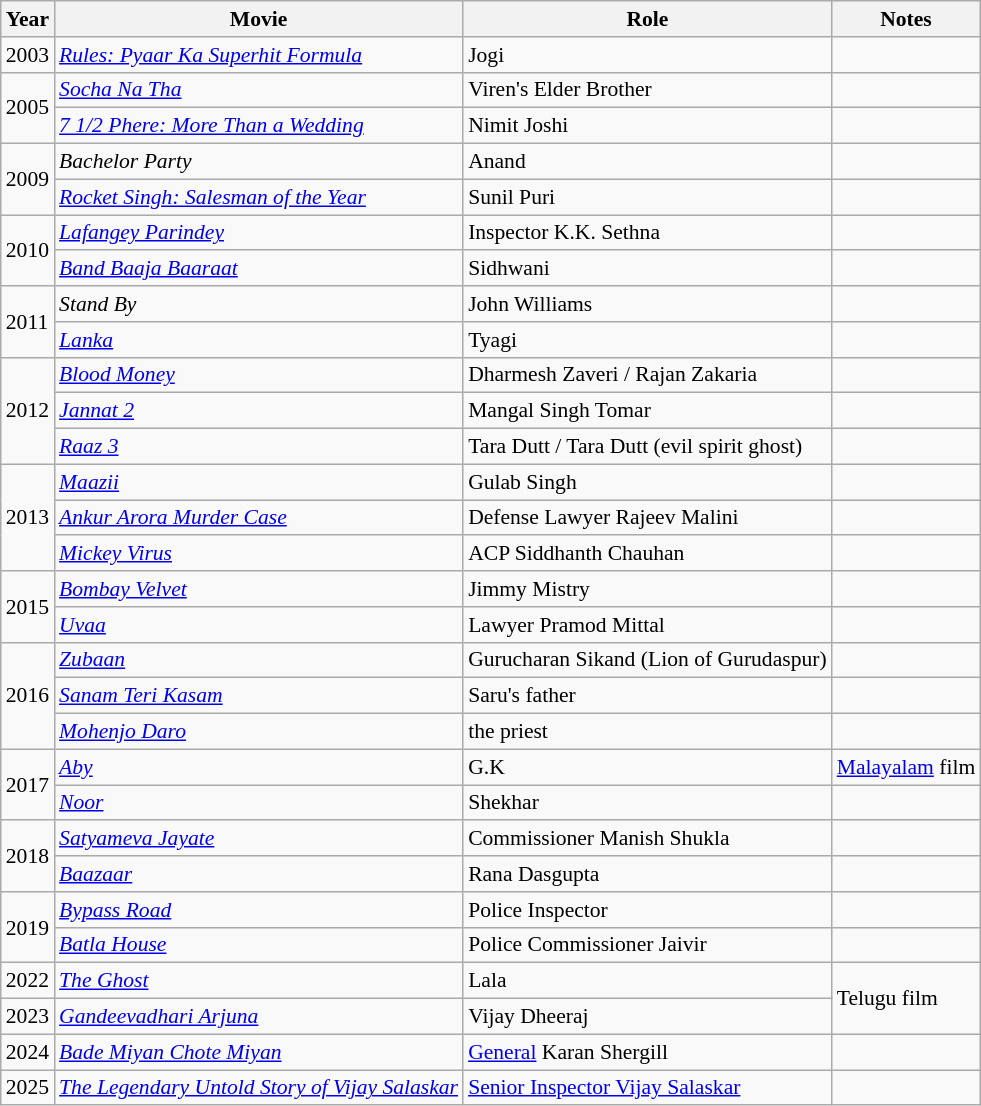<table class="wikitable" style="font-size: 90%;">
<tr>
<th>Year</th>
<th>Movie</th>
<th>Role</th>
<th>Notes</th>
</tr>
<tr>
<td>2003</td>
<td><em><a href='#'>Rules: Pyaar Ka Superhit Formula</a></em></td>
<td>Jogi</td>
<td></td>
</tr>
<tr>
<td rowspan="2">2005</td>
<td><em><a href='#'>Socha Na Tha</a></em></td>
<td>Viren's Elder Brother</td>
<td></td>
</tr>
<tr>
<td><em><a href='#'>7 1/2 Phere: More Than a Wedding</a></em></td>
<td>Nimit Joshi</td>
<td></td>
</tr>
<tr>
<td rowspan="2">2009</td>
<td><em>Bachelor Party</em></td>
<td>Anand</td>
<td></td>
</tr>
<tr>
<td><em><a href='#'>Rocket Singh: Salesman of the Year</a></em></td>
<td>Sunil Puri</td>
<td></td>
</tr>
<tr>
<td rowspan="2">2010</td>
<td><em><a href='#'>Lafangey Parindey</a></em></td>
<td>Inspector K.K. Sethna</td>
<td></td>
</tr>
<tr>
<td><em><a href='#'>Band Baaja Baaraat</a></em></td>
<td>Sidhwani</td>
<td></td>
</tr>
<tr>
<td rowspan="2">2011</td>
<td><em>Stand By</em></td>
<td>John Williams</td>
<td></td>
</tr>
<tr>
<td><em><a href='#'>Lanka</a></em></td>
<td>Tyagi</td>
<td></td>
</tr>
<tr>
<td rowspan="3">2012</td>
<td><em><a href='#'>Blood Money</a></em></td>
<td>Dharmesh Zaveri / Rajan Zakaria</td>
<td></td>
</tr>
<tr>
<td><em><a href='#'>Jannat 2</a></em></td>
<td>Mangal Singh Tomar</td>
<td></td>
</tr>
<tr>
<td><em><a href='#'>Raaz 3</a></em></td>
<td>Tara Dutt / Tara Dutt (evil spirit ghost)</td>
<td></td>
</tr>
<tr>
<td rowspan="3">2013</td>
<td><em><a href='#'>Maazii</a></em></td>
<td>Gulab Singh</td>
<td></td>
</tr>
<tr>
<td><em><a href='#'>Ankur Arora Murder Case</a></em></td>
<td>Defense Lawyer Rajeev Malini</td>
<td></td>
</tr>
<tr>
<td><em><a href='#'>Mickey Virus</a></em></td>
<td>ACP Siddhanth Chauhan</td>
<td></td>
</tr>
<tr>
<td rowspan="2">2015</td>
<td><em><a href='#'>Bombay Velvet</a></em></td>
<td>Jimmy Mistry</td>
<td></td>
</tr>
<tr>
<td><em><a href='#'>Uvaa</a></em></td>
<td>Lawyer Pramod Mittal</td>
<td></td>
</tr>
<tr>
<td rowspan="3">2016</td>
<td><em><a href='#'>Zubaan</a></em></td>
<td>Gurucharan Sikand (Lion of Gurudaspur)</td>
<td></td>
</tr>
<tr>
<td><em><a href='#'>Sanam Teri Kasam</a></em></td>
<td>Saru's father</td>
<td></td>
</tr>
<tr>
<td><em><a href='#'>Mohenjo Daro</a></em></td>
<td>the priest</td>
<td></td>
</tr>
<tr>
<td rowspan="2">2017</td>
<td><em><a href='#'>Aby</a></em></td>
<td>G.K</td>
<td><a href='#'>Malayalam</a> film</td>
</tr>
<tr>
<td><em><a href='#'>Noor</a></em></td>
<td>Shekhar</td>
<td></td>
</tr>
<tr>
<td rowspan="2">2018</td>
<td><em><a href='#'>Satyameva Jayate</a></em></td>
<td>Commissioner Manish Shukla</td>
<td></td>
</tr>
<tr>
<td><em><a href='#'>Baazaar</a></em></td>
<td>Rana Dasgupta</td>
<td></td>
</tr>
<tr>
<td rowspan="2">2019</td>
<td><em><a href='#'>Bypass Road</a></em></td>
<td>Police Inspector</td>
<td></td>
</tr>
<tr>
<td><em><a href='#'>Batla House</a></em></td>
<td>Police Commissioner Jaivir</td>
<td></td>
</tr>
<tr>
<td>2022</td>
<td><em><a href='#'>The Ghost</a></em></td>
<td>Lala</td>
<td rowspan="2">Telugu film</td>
</tr>
<tr>
<td>2023</td>
<td><em><a href='#'>Gandeevadhari Arjuna</a></em></td>
<td>Vijay Dheeraj</td>
</tr>
<tr>
<td>2024</td>
<td><em><a href='#'>Bade Miyan Chote Miyan</a></em></td>
<td><a href='#'>General</a> Karan Shergill</td>
<td></td>
</tr>
<tr>
<td>2025</td>
<td><em><a href='#'>The Legendary Untold Story of Vijay Salaskar</a></em></td>
<td><a href='#'>Senior Inspector Vijay Salaskar</a></td>
<td></td>
</tr>
</table>
